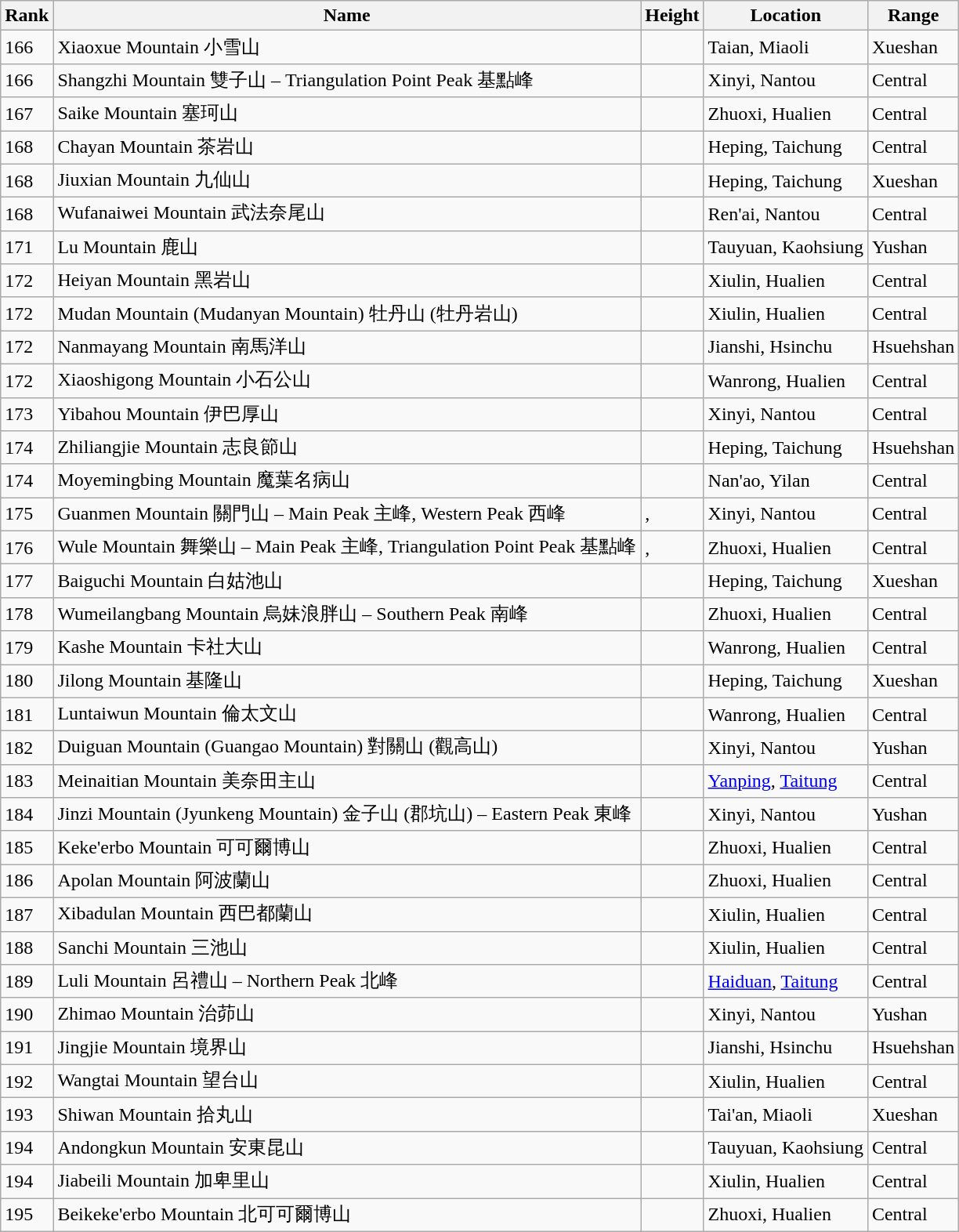<table class="wikitable sortable">
<tr>
<th align=left>Rank</th>
<th align=left>Name</th>
<th align=left>Height</th>
<th align=left>Location</th>
<th align=left>Range</th>
</tr>
<tr>
<td>166</td>
<td>Xiaoxue Mountain 小雪山</td>
<td></td>
<td>Taian, Miaoli</td>
<td>Xueshan</td>
</tr>
<tr>
<td>166</td>
<td>Shangzhi Mountain 雙子山 – Triangulation Point Peak 基點峰</td>
<td></td>
<td>Xinyi, Nantou</td>
<td>Central</td>
</tr>
<tr>
<td>167</td>
<td>Saike Mountain 塞珂山</td>
<td></td>
<td>Zhuoxi, Hualien</td>
<td>Central</td>
</tr>
<tr>
<td>168</td>
<td>Chayan Mountain 茶岩山</td>
<td></td>
<td>Heping, Taichung</td>
<td>Central</td>
</tr>
<tr>
<td>168</td>
<td>Jiuxian Mountain 九仙山</td>
<td></td>
<td>Heping, Taichung</td>
<td>Xueshan</td>
</tr>
<tr>
<td>168</td>
<td>Wufanaiwei Mountain 武法奈尾山</td>
<td></td>
<td>Ren'ai, Nantou</td>
<td>Central</td>
</tr>
<tr>
<td>171</td>
<td>Lu Mountain 鹿山</td>
<td></td>
<td>Tauyuan, Kaohsiung</td>
<td>Yushan</td>
</tr>
<tr>
<td>172</td>
<td>Heiyan Mountain 黑岩山</td>
<td></td>
<td>Xiulin, Hualien</td>
<td>Central</td>
</tr>
<tr>
<td>172</td>
<td>Mudan Mountain (Mudanyan Mountain) 牡丹山 (牡丹岩山)</td>
<td></td>
<td>Xiulin, Hualien</td>
<td>Central</td>
</tr>
<tr>
<td>172</td>
<td>Nanmayang Mountain 南馬洋山</td>
<td></td>
<td>Jianshi, Hsinchu</td>
<td>Hsuehshan</td>
</tr>
<tr>
<td>172</td>
<td>Xiaoshigong Mountain 小石公山</td>
<td></td>
<td>Wanrong, Hualien</td>
<td>Central</td>
</tr>
<tr>
<td>173</td>
<td>Yibahou Mountain 伊巴厚山</td>
<td></td>
<td>Xinyi, Nantou</td>
<td>Central</td>
</tr>
<tr>
<td>174</td>
<td>Zhiliangjie Mountain 志良節山</td>
<td></td>
<td>Heping, Taichung</td>
<td>Hsuehshan</td>
</tr>
<tr>
<td>174</td>
<td>Moyemingbing Mountain 魔葉名病山</td>
<td></td>
<td>Nan'ao, Yilan</td>
<td>Central</td>
</tr>
<tr>
<td>175</td>
<td>Guanmen Mountain 關門山 – Main Peak 主峰, Western Peak 西峰</td>
<td>, </td>
<td>Xinyi, Nantou</td>
<td>Central</td>
</tr>
<tr>
<td>176</td>
<td>Wule Mountain 舞樂山 – Main Peak 主峰, Triangulation Point Peak 基點峰</td>
<td>, </td>
<td>Zhuoxi, Hualien</td>
<td>Central</td>
</tr>
<tr>
<td>177</td>
<td>Baiguchi Mountain 白姑池山</td>
<td></td>
<td>Heping, Taichung</td>
<td>Xueshan</td>
</tr>
<tr>
<td>178</td>
<td>Wumeilangbang Mountain 烏妹浪胖山 – Southern Peak 南峰</td>
<td></td>
<td>Zhuoxi, Hualien</td>
<td>Central</td>
</tr>
<tr>
<td>179</td>
<td>Kashe Mountain 卡社大山</td>
<td></td>
<td>Wanrong, Hualien</td>
<td>Central</td>
</tr>
<tr>
<td>180</td>
<td>Jilong Mountain 基隆山</td>
<td></td>
<td>Heping, Taichung</td>
<td>Xueshan</td>
</tr>
<tr>
<td>181</td>
<td>Luntaiwun Mountain 倫太文山</td>
<td></td>
<td>Wanrong, Hualien</td>
<td>Central</td>
</tr>
<tr>
<td>182</td>
<td>Duiguan Mountain (Guangao Mountain) 對關山 (觀高山)</td>
<td></td>
<td>Xinyi, Nantou</td>
<td>Yushan</td>
</tr>
<tr>
<td>183</td>
<td>Meinaitian Mountain 美奈田主山</td>
<td></td>
<td><a href='#'>Yanping</a>, <a href='#'>Taitung</a></td>
<td>Central</td>
</tr>
<tr>
<td>184</td>
<td>Jinzi Mountain (Jyunkeng Mountain) 金子山 (郡坑山) – Eastern Peak 東峰</td>
<td></td>
<td>Xinyi, Nantou</td>
<td>Yushan</td>
</tr>
<tr>
<td>185</td>
<td>Keke'erbo Mountain 可可爾博山</td>
<td></td>
<td>Zhuoxi, Hualien</td>
<td>Central</td>
</tr>
<tr>
<td>186</td>
<td>Apolan Mountain 阿波蘭山</td>
<td></td>
<td>Zhuoxi, Hualien</td>
<td>Central</td>
</tr>
<tr>
<td>187</td>
<td>Xibadulan Mountain 西巴都蘭山</td>
<td></td>
<td>Xiulin, Hualien</td>
<td>Central</td>
</tr>
<tr>
<td>188</td>
<td>Sanchi Mountain 三池山</td>
<td></td>
<td>Xiulin, Hualien</td>
<td>Central</td>
</tr>
<tr>
<td>189</td>
<td>Luli Mountain 呂禮山 – Northern Peak 北峰</td>
<td></td>
<td><a href='#'>Haiduan</a>, <a href='#'>Taitung</a></td>
<td>Central</td>
</tr>
<tr>
<td>190</td>
<td>Zhimao Mountain 治茆山</td>
<td></td>
<td>Xinyi, Nantou</td>
<td>Yushan</td>
</tr>
<tr>
<td>191</td>
<td>Jingjie Mountain 境界山</td>
<td></td>
<td>Jianshi, Hsinchu</td>
<td>Hsuehshan</td>
</tr>
<tr>
<td>192</td>
<td>Wangtai Mountain 望台山</td>
<td></td>
<td>Xiulin, Hualien</td>
<td>Central</td>
</tr>
<tr>
<td>193</td>
<td>Shiwan Mountain 拾丸山</td>
<td></td>
<td>Tai'an, Miaoli</td>
<td>Xueshan</td>
</tr>
<tr>
<td>194</td>
<td>Andongkun Mountain 安東昆山</td>
<td></td>
<td>Tauyuan, Kaohsiung</td>
<td>Central</td>
</tr>
<tr>
<td>194</td>
<td>Jiabeili Mountain 加卑里山</td>
<td></td>
<td>Xiulin, Hualien</td>
<td>Central</td>
</tr>
<tr>
<td>195</td>
<td>Beikeke'erbo Mountain 北可可爾博山</td>
<td></td>
<td>Zhuoxi, Hualien</td>
<td>Central</td>
</tr>
</table>
